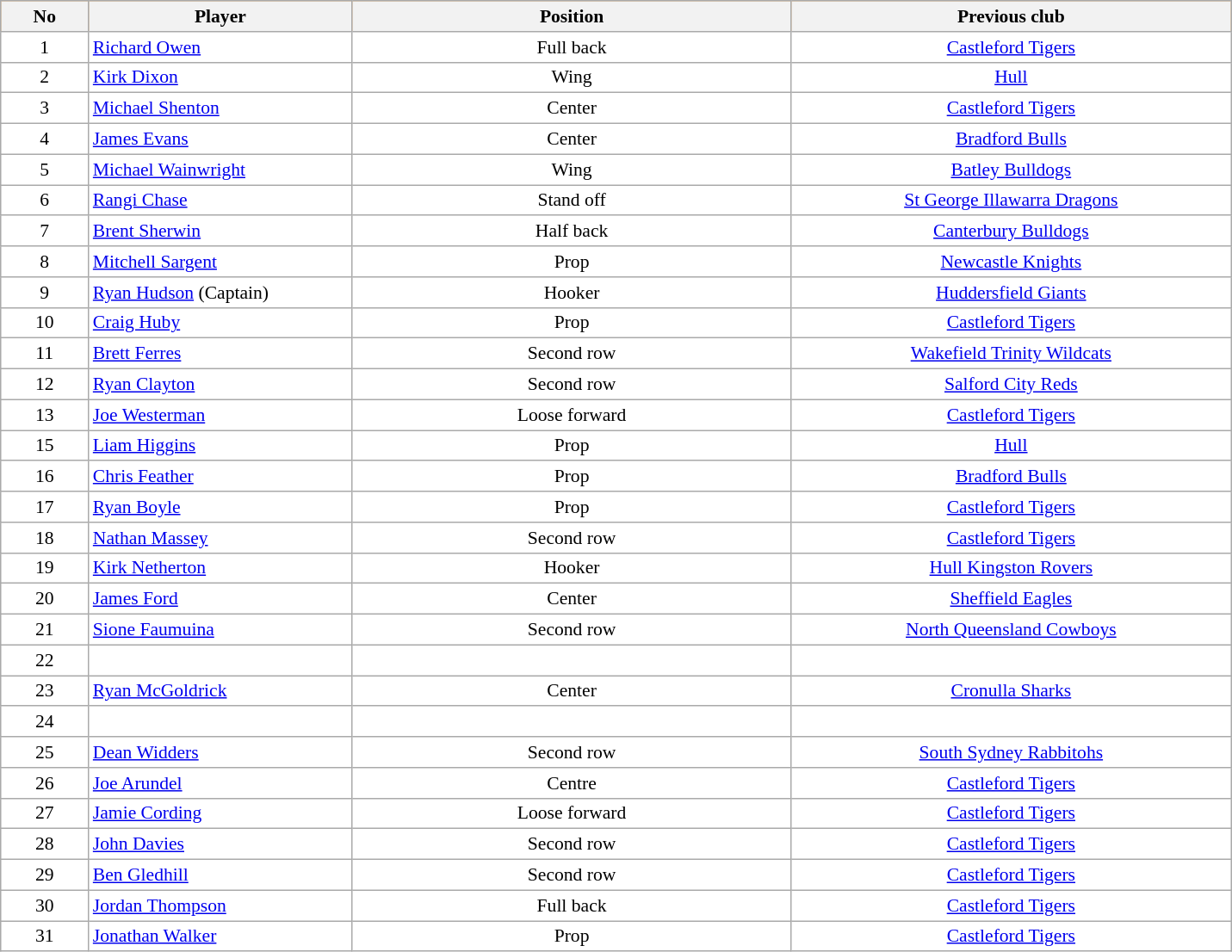<table class="wikitable sortable" style="font-size:90%">
<tr style="background:#ff8c0d;">
<th width=5%>No</th>
<th width=15%>Player</th>
<th width=25%>Position</th>
<th width=25%>Previous club</th>
</tr>
<tr style="background:#fff;">
<td align=center>1</td>
<td><a href='#'>Richard Owen</a></td>
<td align=center>Full back</td>
<td align=center><a href='#'>Castleford Tigers</a></td>
</tr>
<tr style="background:#fff;">
<td align=center>2</td>
<td><a href='#'>Kirk Dixon</a></td>
<td align=center>Wing</td>
<td align=center><a href='#'>Hull</a></td>
</tr>
<tr style="background:#fff;">
<td align=center>3</td>
<td><a href='#'>Michael Shenton</a></td>
<td align=center>Center</td>
<td align=center><a href='#'>Castleford Tigers</a></td>
</tr>
<tr style="background:#fff;">
<td align=center>4</td>
<td><a href='#'>James Evans</a></td>
<td align=center>Center</td>
<td align=center><a href='#'>Bradford Bulls</a></td>
</tr>
<tr style="background:#fff;">
<td align=center>5</td>
<td><a href='#'>Michael Wainwright</a></td>
<td align=center>Wing</td>
<td align=center><a href='#'>Batley Bulldogs</a></td>
</tr>
<tr style="background:#fff;">
<td align=center>6</td>
<td><a href='#'>Rangi Chase</a></td>
<td align=center>Stand off</td>
<td align=center><a href='#'>St George Illawarra Dragons</a></td>
</tr>
<tr style="background:#fff;">
<td align=center>7</td>
<td><a href='#'>Brent Sherwin</a></td>
<td align=center>Half back</td>
<td align=center><a href='#'>Canterbury Bulldogs</a></td>
</tr>
<tr style="background:#fff;">
<td align=center>8</td>
<td><a href='#'>Mitchell Sargent</a></td>
<td align=center>Prop</td>
<td align=center><a href='#'>Newcastle Knights</a></td>
</tr>
<tr style="background:#fff;">
<td align=center>9</td>
<td><a href='#'>Ryan Hudson</a> (Captain)</td>
<td align=center>Hooker</td>
<td align=center><a href='#'>Huddersfield Giants</a></td>
</tr>
<tr style="background:#fff;">
<td align=center>10</td>
<td><a href='#'>Craig Huby</a></td>
<td align=center>Prop</td>
<td align=center><a href='#'>Castleford Tigers</a></td>
</tr>
<tr style="background:#fff;">
<td align=center>11</td>
<td><a href='#'>Brett Ferres</a></td>
<td align=center>Second row</td>
<td align=center><a href='#'>Wakefield Trinity Wildcats</a></td>
</tr>
<tr style="background:#fff;">
<td align=center>12</td>
<td><a href='#'>Ryan Clayton</a></td>
<td align=center>Second row</td>
<td align=center><a href='#'>Salford City Reds</a></td>
</tr>
<tr style="background:#fff;">
<td align=center>13</td>
<td><a href='#'>Joe Westerman</a></td>
<td align=center>Loose forward</td>
<td align=center><a href='#'>Castleford Tigers</a></td>
</tr>
<tr style="background:#fff;">
<td align=center>15</td>
<td><a href='#'>Liam Higgins</a></td>
<td align=center>Prop</td>
<td align=center><a href='#'>Hull</a></td>
</tr>
<tr style="background:#fff;">
<td align=center>16</td>
<td><a href='#'>Chris Feather</a></td>
<td align=center>Prop</td>
<td align=center><a href='#'>Bradford Bulls</a></td>
</tr>
<tr style="background:#fff;">
<td align=center>17</td>
<td><a href='#'>Ryan Boyle</a></td>
<td align=center>Prop</td>
<td align=center><a href='#'>Castleford Tigers</a></td>
</tr>
<tr style="background:#fff;">
<td align=center>18</td>
<td><a href='#'>Nathan Massey</a></td>
<td align=center>Second row</td>
<td align=center><a href='#'>Castleford Tigers</a></td>
</tr>
<tr style="background:#fff;">
<td align=center>19</td>
<td><a href='#'>Kirk Netherton</a></td>
<td align=center>Hooker</td>
<td align=center><a href='#'>Hull Kingston Rovers</a></td>
</tr>
<tr style="background:#fff;">
<td align=center>20</td>
<td><a href='#'>James Ford</a></td>
<td align=center>Center</td>
<td align=center><a href='#'>Sheffield Eagles</a></td>
</tr>
<tr style="background:#fff;">
<td align=center>21</td>
<td><a href='#'>Sione Faumuina</a></td>
<td align=center>Second row</td>
<td align=center><a href='#'>North Queensland Cowboys</a></td>
</tr>
<tr style="background:#fff;">
<td align=center>22</td>
<td></td>
<td align=center></td>
<td align=center></td>
</tr>
<tr style="background:#fff;">
<td align=center>23</td>
<td><a href='#'>Ryan McGoldrick</a></td>
<td align=center>Center</td>
<td align=center><a href='#'>Cronulla Sharks</a></td>
</tr>
<tr style="background:#fff;">
<td align=center>24</td>
<td></td>
<td align=center></td>
<td align=center></td>
</tr>
<tr style="background:#fff;">
<td align=center>25</td>
<td><a href='#'>Dean Widders</a></td>
<td align=center>Second row</td>
<td align=center><a href='#'>South Sydney Rabbitohs</a></td>
</tr>
<tr style="background:#fff;">
<td align=center>26</td>
<td><a href='#'>Joe Arundel</a></td>
<td align=center>Centre</td>
<td align=center><a href='#'>Castleford Tigers</a></td>
</tr>
<tr style="background:#fff;">
<td align=center>27</td>
<td><a href='#'>Jamie Cording</a></td>
<td align=center>Loose forward</td>
<td align=center><a href='#'>Castleford Tigers</a></td>
</tr>
<tr style="background:#fff;">
<td align=center>28</td>
<td><a href='#'>John Davies</a></td>
<td align=center>Second row</td>
<td align=center><a href='#'>Castleford Tigers</a></td>
</tr>
<tr style="background:#fff;">
<td align=center>29</td>
<td><a href='#'>Ben Gledhill</a></td>
<td align=center>Second row</td>
<td align=center><a href='#'>Castleford Tigers</a></td>
</tr>
<tr style="background:#fff;">
<td align=center>30</td>
<td><a href='#'>Jordan Thompson</a></td>
<td align=center>Full back</td>
<td align=center><a href='#'>Castleford Tigers</a></td>
</tr>
<tr style="background:#fff;">
<td align=center>31</td>
<td><a href='#'>Jonathan Walker</a></td>
<td align=center>Prop</td>
<td align=center><a href='#'>Castleford Tigers</a></td>
</tr>
</table>
